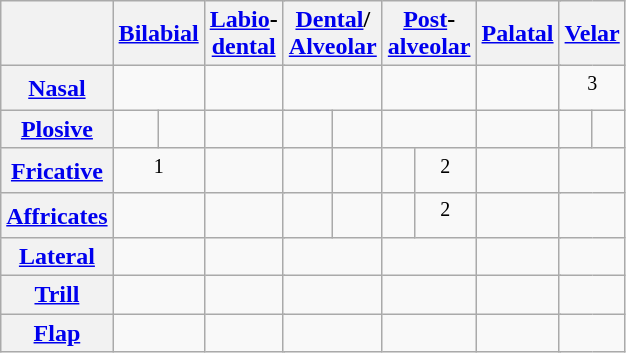<table class="wikitable" style="text-align: center;">
<tr>
<th></th>
<th colspan="2"><a href='#'>Bilabial</a></th>
<th colspan="2"><a href='#'>Labio</a>-<br><a href='#'>dental</a></th>
<th colspan="2"><a href='#'>Dental</a>/<br><a href='#'>Alveolar</a></th>
<th colspan="2"><a href='#'>Post</a>-<br><a href='#'>alveolar</a></th>
<th colspan="2"><a href='#'>Palatal</a></th>
<th colspan="2"><a href='#'>Velar</a></th>
</tr>
<tr>
<th><a href='#'>Nasal</a></th>
<td colspan="2"></td>
<td colspan="2"></td>
<td colspan="2"></td>
<td colspan="2"></td>
<td colspan="2"></td>
<td colspan="2"><sup>3</sup></td>
</tr>
<tr>
<th><a href='#'>Plosive</a></th>
<td></td>
<td></td>
<td colspan="2"></td>
<td></td>
<td></td>
<td colspan="2"></td>
<td colspan="2"></td>
<td></td>
<td></td>
</tr>
<tr>
<th><a href='#'>Fricative</a></th>
<td colspan="2"><sup>1</sup></td>
<td colspan="2"></td>
<td></td>
<td></td>
<td></td>
<td><sup>2</sup></td>
<td colspan="2"></td>
<td colspan="2"></td>
</tr>
<tr>
<th><a href='#'>Affricates</a></th>
<td colspan="2"></td>
<td colspan="2"></td>
<td></td>
<td></td>
<td></td>
<td><sup>2</sup></td>
<td colspan="2"></td>
<td colspan="2"></td>
</tr>
<tr>
<th><a href='#'>Lateral</a></th>
<td colspan="2"></td>
<td colspan="2"></td>
<td colspan="2"></td>
<td colspan="2"></td>
<td colspan="2"></td>
<td colspan="2"></td>
</tr>
<tr>
<th><a href='#'>Trill</a></th>
<td colspan="2"></td>
<td colspan="2"></td>
<td colspan="2"></td>
<td colspan="2"></td>
<td colspan="2"></td>
<td colspan="2"></td>
</tr>
<tr>
<th><a href='#'>Flap</a></th>
<td colspan="2"></td>
<td colspan="2"></td>
<td colspan="2"></td>
<td colspan="2"></td>
<td colspan="2"></td>
<td colspan="2"></td>
</tr>
</table>
